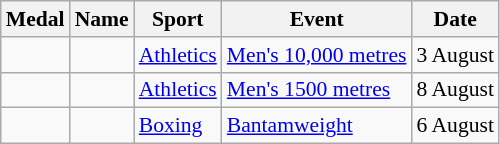<table class="wikitable sortable" style="font-size:90%">
<tr>
<th>Medal</th>
<th>Name</th>
<th>Sport</th>
<th>Event</th>
<th>Date</th>
</tr>
<tr>
<td></td>
<td></td>
<td><a href='#'>Athletics</a></td>
<td><a href='#'>Men's 10,000 metres</a></td>
<td>3 August</td>
</tr>
<tr>
<td></td>
<td></td>
<td><a href='#'>Athletics</a></td>
<td><a href='#'>Men's 1500 metres</a></td>
<td>8 August</td>
</tr>
<tr>
<td></td>
<td></td>
<td><a href='#'>Boxing</a></td>
<td><a href='#'>Bantamweight</a></td>
<td>6 August</td>
</tr>
</table>
